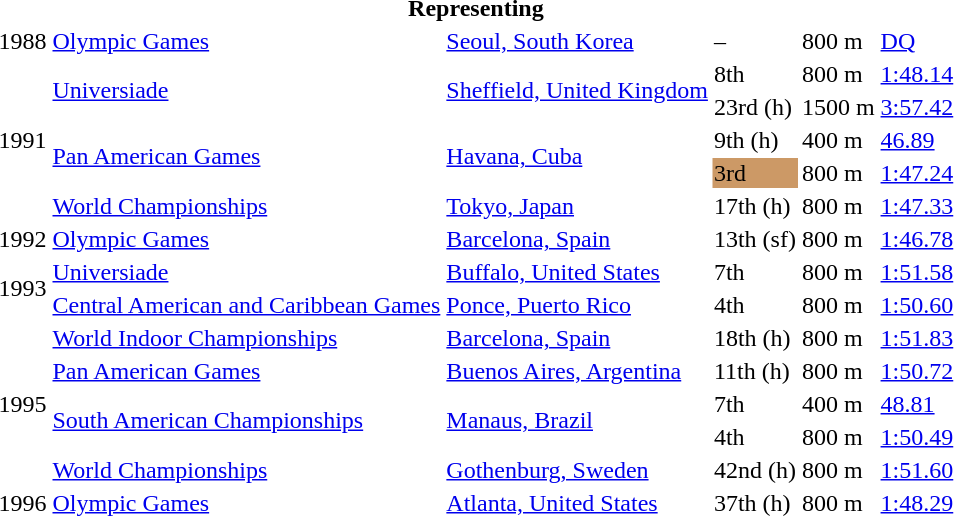<table>
<tr>
<th colspan="6">Representing </th>
</tr>
<tr>
<td>1988</td>
<td><a href='#'>Olympic Games</a></td>
<td><a href='#'>Seoul, South Korea</a></td>
<td>–</td>
<td>800 m</td>
<td><a href='#'>DQ</a></td>
</tr>
<tr>
<td rowspan=5>1991</td>
<td rowspan=2><a href='#'>Universiade</a></td>
<td rowspan=2><a href='#'>Sheffield, United Kingdom</a></td>
<td>8th</td>
<td>800 m</td>
<td><a href='#'>1:48.14</a></td>
</tr>
<tr>
<td>23rd (h)</td>
<td>1500 m</td>
<td><a href='#'>3:57.42</a></td>
</tr>
<tr>
<td rowspan=2><a href='#'>Pan American Games</a></td>
<td rowspan=2><a href='#'>Havana, Cuba</a></td>
<td>9th (h)</td>
<td>400 m</td>
<td><a href='#'>46.89</a></td>
</tr>
<tr>
<td bgcolor=cc9966>3rd</td>
<td>800 m</td>
<td><a href='#'>1:47.24</a></td>
</tr>
<tr>
<td><a href='#'>World Championships</a></td>
<td><a href='#'>Tokyo, Japan</a></td>
<td>17th (h)</td>
<td>800 m</td>
<td><a href='#'>1:47.33</a></td>
</tr>
<tr>
<td>1992</td>
<td><a href='#'>Olympic Games</a></td>
<td><a href='#'>Barcelona, Spain</a></td>
<td>13th (sf)</td>
<td>800 m</td>
<td><a href='#'>1:46.78</a></td>
</tr>
<tr>
<td rowspan=2>1993</td>
<td><a href='#'>Universiade</a></td>
<td><a href='#'>Buffalo, United States</a></td>
<td>7th</td>
<td>800 m</td>
<td><a href='#'>1:51.58</a></td>
</tr>
<tr>
<td><a href='#'>Central American and Caribbean Games</a></td>
<td><a href='#'>Ponce, Puerto Rico</a></td>
<td>4th</td>
<td>800 m</td>
<td><a href='#'>1:50.60</a></td>
</tr>
<tr>
<td rowspan=5>1995</td>
<td><a href='#'>World Indoor Championships</a></td>
<td><a href='#'>Barcelona, Spain</a></td>
<td>18th (h)</td>
<td>800 m</td>
<td><a href='#'>1:51.83</a></td>
</tr>
<tr>
<td><a href='#'>Pan American Games</a></td>
<td><a href='#'>Buenos Aires, Argentina</a></td>
<td>11th (h)</td>
<td>800 m</td>
<td><a href='#'>1:50.72</a></td>
</tr>
<tr>
<td rowspan=2><a href='#'>South American Championships</a></td>
<td rowspan=2><a href='#'>Manaus, Brazil</a></td>
<td>7th</td>
<td>400 m</td>
<td><a href='#'>48.81</a></td>
</tr>
<tr>
<td>4th</td>
<td>800 m</td>
<td><a href='#'>1:50.49</a></td>
</tr>
<tr>
<td><a href='#'>World Championships</a></td>
<td><a href='#'>Gothenburg, Sweden</a></td>
<td>42nd (h)</td>
<td>800 m</td>
<td><a href='#'>1:51.60</a></td>
</tr>
<tr>
<td>1996</td>
<td><a href='#'>Olympic Games</a></td>
<td><a href='#'>Atlanta, United States</a></td>
<td>37th (h)</td>
<td>800 m</td>
<td><a href='#'>1:48.29</a></td>
</tr>
</table>
